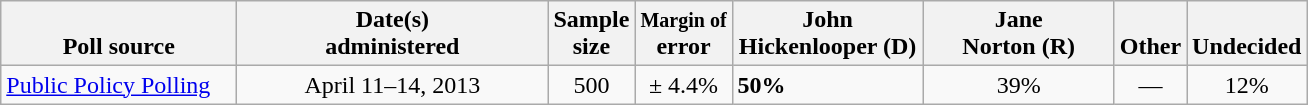<table class="wikitable">
<tr valign= bottom>
<th style="width:150px;">Poll source</th>
<th style="width:200px;">Date(s)<br>administered</th>
<th class=small>Sample<br>size</th>
<th><small>Margin of</small><br>error</th>
<th style="width:120px;">John<br>Hickenlooper (D)</th>
<th style="width:120px;">Jane<br>Norton (R)</th>
<th style="width:40px;">Other</th>
<th style="width:40px;">Undecided</th>
</tr>
<tr>
<td><a href='#'>Public Policy Polling</a></td>
<td align=center>April 11–14, 2013</td>
<td align=center>500</td>
<td align=center>± 4.4%</td>
<td><strong>50%</strong></td>
<td align=center>39%</td>
<td align=center>—</td>
<td align=center>12%</td>
</tr>
</table>
